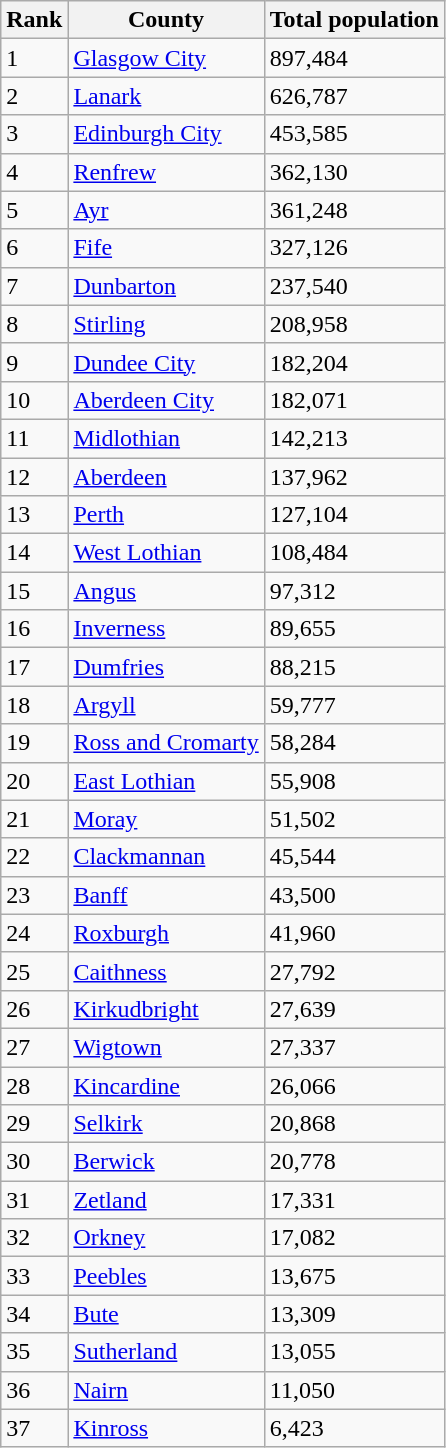<table class="wikitable">
<tr>
<th>Rank</th>
<th>County</th>
<th>Total population</th>
</tr>
<tr>
<td>1</td>
<td><a href='#'>Glasgow City</a></td>
<td>897,484</td>
</tr>
<tr>
<td>2</td>
<td><a href='#'>Lanark</a></td>
<td>626,787</td>
</tr>
<tr>
<td>3</td>
<td><a href='#'>Edinburgh City</a></td>
<td>453,585</td>
</tr>
<tr>
<td>4</td>
<td><a href='#'>Renfrew</a></td>
<td>362,130</td>
</tr>
<tr>
<td>5</td>
<td><a href='#'>Ayr</a></td>
<td>361,248</td>
</tr>
<tr>
<td>6</td>
<td><a href='#'>Fife</a></td>
<td>327,126</td>
</tr>
<tr>
<td>7</td>
<td><a href='#'>Dunbarton</a></td>
<td>237,540</td>
</tr>
<tr>
<td>8</td>
<td><a href='#'>Stirling</a></td>
<td>208,958</td>
</tr>
<tr>
<td>9</td>
<td><a href='#'>Dundee City</a></td>
<td>182,204</td>
</tr>
<tr>
<td>10</td>
<td><a href='#'>Aberdeen City</a></td>
<td>182,071</td>
</tr>
<tr>
<td>11</td>
<td><a href='#'>Midlothian</a></td>
<td>142,213</td>
</tr>
<tr>
<td>12</td>
<td><a href='#'>Aberdeen</a></td>
<td>137,962</td>
</tr>
<tr>
<td>13</td>
<td><a href='#'>Perth</a></td>
<td>127,104</td>
</tr>
<tr>
<td>14</td>
<td><a href='#'>West Lothian</a></td>
<td>108,484</td>
</tr>
<tr>
<td>15</td>
<td><a href='#'>Angus</a></td>
<td>97,312</td>
</tr>
<tr>
<td>16</td>
<td><a href='#'>Inverness</a></td>
<td>89,655</td>
</tr>
<tr>
<td>17</td>
<td><a href='#'>Dumfries</a></td>
<td>88,215</td>
</tr>
<tr>
<td>18</td>
<td><a href='#'>Argyll</a></td>
<td>59,777</td>
</tr>
<tr>
<td>19</td>
<td><a href='#'>Ross and Cromarty</a></td>
<td>58,284</td>
</tr>
<tr>
<td>20</td>
<td><a href='#'>East Lothian</a></td>
<td>55,908</td>
</tr>
<tr>
<td>21</td>
<td><a href='#'>Moray</a></td>
<td>51,502</td>
</tr>
<tr>
<td>22</td>
<td><a href='#'>Clackmannan</a></td>
<td>45,544</td>
</tr>
<tr>
<td>23</td>
<td><a href='#'>Banff</a></td>
<td>43,500</td>
</tr>
<tr>
<td>24</td>
<td><a href='#'>Roxburgh</a></td>
<td>41,960</td>
</tr>
<tr>
<td>25</td>
<td><a href='#'>Caithness</a></td>
<td>27,792</td>
</tr>
<tr>
<td>26</td>
<td><a href='#'>Kirkudbright</a></td>
<td>27,639</td>
</tr>
<tr>
<td>27</td>
<td><a href='#'>Wigtown</a></td>
<td>27,337</td>
</tr>
<tr>
<td>28</td>
<td><a href='#'>Kincardine</a></td>
<td>26,066</td>
</tr>
<tr>
<td>29</td>
<td><a href='#'>Selkirk</a></td>
<td>20,868</td>
</tr>
<tr>
<td>30</td>
<td><a href='#'>Berwick</a></td>
<td>20,778</td>
</tr>
<tr>
<td>31</td>
<td><a href='#'>Zetland</a></td>
<td>17,331</td>
</tr>
<tr>
<td>32</td>
<td><a href='#'>Orkney</a></td>
<td>17,082</td>
</tr>
<tr>
<td>33</td>
<td><a href='#'>Peebles</a></td>
<td>13,675</td>
</tr>
<tr>
<td>34</td>
<td><a href='#'>Bute</a></td>
<td>13,309</td>
</tr>
<tr>
<td>35</td>
<td><a href='#'>Sutherland</a></td>
<td>13,055</td>
</tr>
<tr>
<td>36</td>
<td><a href='#'>Nairn</a></td>
<td>11,050</td>
</tr>
<tr>
<td>37</td>
<td><a href='#'>Kinross</a></td>
<td>6,423</td>
</tr>
</table>
